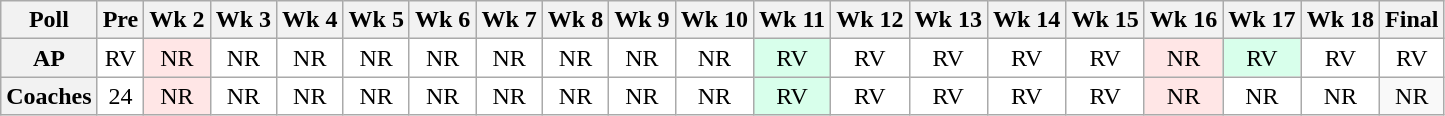<table class="wikitable" style="white-space:nowrap;">
<tr>
<th>Poll</th>
<th>Pre</th>
<th>Wk 2</th>
<th>Wk 3</th>
<th>Wk 4</th>
<th>Wk 5</th>
<th>Wk 6</th>
<th>Wk 7</th>
<th>Wk 8</th>
<th>Wk 9</th>
<th>Wk 10</th>
<th>Wk 11</th>
<th>Wk 12</th>
<th>Wk 13</th>
<th>Wk 14</th>
<th>Wk 15</th>
<th>Wk 16</th>
<th>Wk 17</th>
<th>Wk 18</th>
<th>Final</th>
</tr>
<tr style="text-align:center;">
<th>AP</th>
<td style="background:#FFF;">RV</td>
<td style="background:#FFE6E6;">NR</td>
<td style="background:#FFF;">NR</td>
<td style="background:#FFF;">NR</td>
<td style="background:#FFF;">NR</td>
<td style="background:#FFF;">NR</td>
<td style="background:#FFF;">NR</td>
<td style="background:#FFF;">NR</td>
<td style="background:#FFF;">NR</td>
<td style="background:#FFF;">NR</td>
<td style="background:#D8FFEB;">RV</td>
<td style="background:#FFF;">RV</td>
<td style="background:#FFF;">RV</td>
<td style="background:#FFF;">RV</td>
<td style="background:#FFF;">RV</td>
<td style="background:#FFE6E6;">NR</td>
<td style="background:#D8FFEB;">RV</td>
<td style="background:#FFF;">RV</td>
<td style="background:#FFF;">RV</td>
</tr>
<tr style="text-align:center;">
<th>Coaches</th>
<td style="background:#FFF;">24</td>
<td style="background:#FFE6E6;">NR</td>
<td style="background:#FFF;">NR</td>
<td style="background:#FFF;">NR</td>
<td style="background:#FFF;">NR</td>
<td style="background:#FFF;">NR</td>
<td style="background:#FFF;">NR</td>
<td style="background:#FFF;">NR</td>
<td style="background:#FFF;">NR</td>
<td style="background:#FFF;">NR</td>
<td style="background:#D8FFEB;">RV</td>
<td style="background:#FFF;">RV</td>
<td style="background:#FFF;">RV</td>
<td style="background:#FFF;">RV</td>
<td style="background:#FFF;">RV</td>
<td style="background:#FFE6E6;">NR</td>
<td style="background:#FFF;">NR</td>
<td style="background:#FFF;">NR</td>
<td>NR</td>
</tr>
</table>
